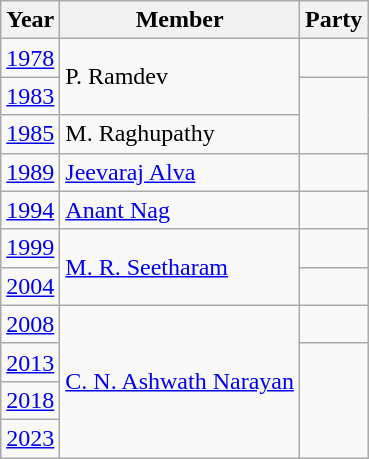<table class="wikitable sortable">
<tr>
<th>Year</th>
<th>Member</th>
<th colspan="2">Party</th>
</tr>
<tr>
<td><a href='#'>1978</a></td>
<td rowspan="2">P. Ramdev</td>
<td></td>
</tr>
<tr>
<td><a href='#'>1983</a></td>
</tr>
<tr>
<td><a href='#'>1985</a></td>
<td>M. Raghupathy</td>
</tr>
<tr>
<td><a href='#'>1989</a></td>
<td><a href='#'>Jeevaraj Alva</a></td>
<td></td>
</tr>
<tr>
<td><a href='#'>1994</a></td>
<td><a href='#'>Anant Nag</a></td>
</tr>
<tr>
<td><a href='#'>1999</a></td>
<td rowspan="2"><a href='#'>M. R. Seetharam</a></td>
<td></td>
</tr>
<tr>
<td><a href='#'>2004</a></td>
</tr>
<tr>
<td><a href='#'>2008</a></td>
<td rowspan="4"><a href='#'>C. N. Ashwath Narayan</a></td>
<td></td>
</tr>
<tr>
<td><a href='#'>2013</a></td>
</tr>
<tr>
<td><a href='#'>2018</a></td>
</tr>
<tr>
<td><a href='#'>2023</a></td>
</tr>
</table>
